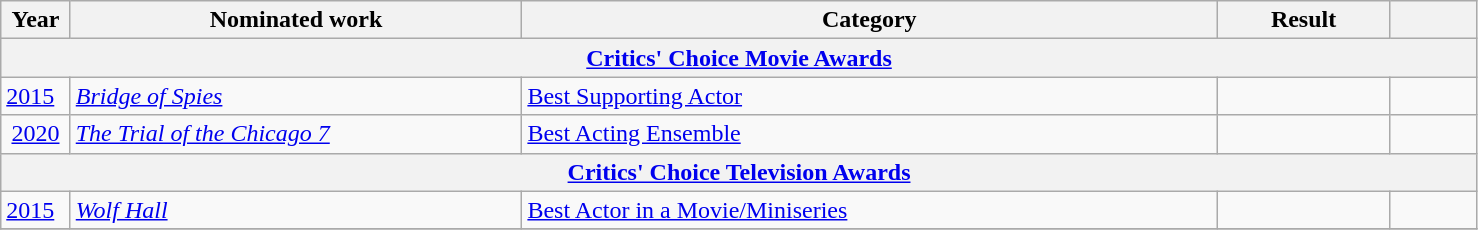<table class=wikitable>
<tr>
<th width=4%>Year</th>
<th width=26%>Nominated work</th>
<th width=40%>Category</th>
<th width=10%>Result</th>
<th width=5%></th>
</tr>
<tr>
<th colspan="5"><a href='#'>Critics' Choice Movie Awards</a></th>
</tr>
<tr>
<td><a href='#'>2015</a></td>
<td><em><a href='#'>Bridge of Spies</a></em></td>
<td><a href='#'>Best Supporting Actor</a></td>
<td></td>
<td Align=Center></td>
</tr>
<tr>
<td style="text-align:center;"><a href='#'>2020</a></td>
<td><em><a href='#'>The Trial of the Chicago 7</a></em></td>
<td><a href='#'>Best Acting Ensemble</a></td>
<td></td>
<td style="text-align:center;"></td>
</tr>
<tr>
<th colspan="5"><a href='#'>Critics' Choice Television Awards</a></th>
</tr>
<tr>
<td><a href='#'>2015</a></td>
<td><em><a href='#'>Wolf Hall</a></em></td>
<td><a href='#'>Best Actor in a Movie/Miniseries</a></td>
<td></td>
<td style="text-align:center;"></td>
</tr>
<tr>
</tr>
</table>
